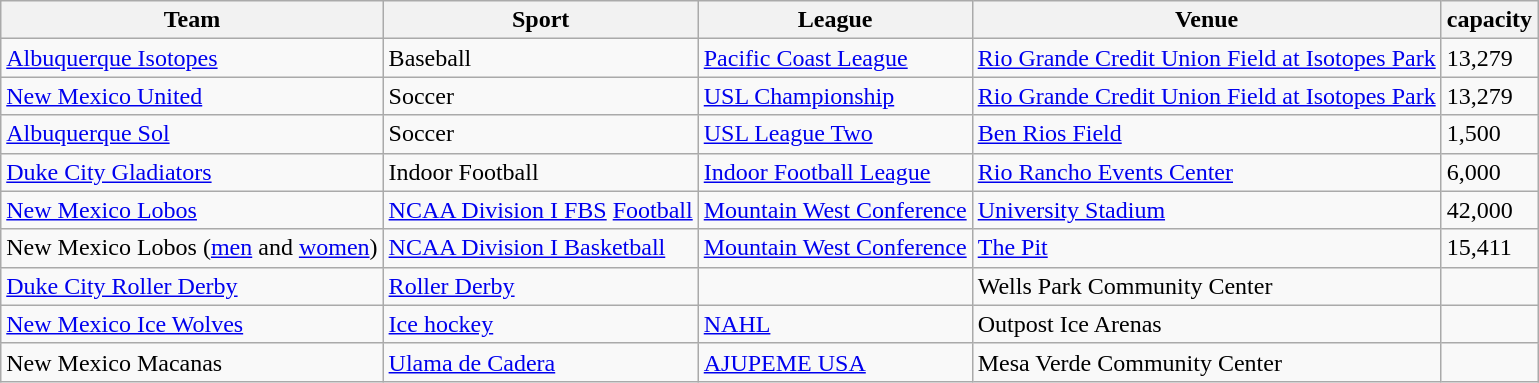<table class="wikitable">
<tr>
<th>Team</th>
<th>Sport</th>
<th>League</th>
<th>Venue</th>
<th>capacity</th>
</tr>
<tr>
<td><a href='#'>Albuquerque Isotopes</a></td>
<td>Baseball</td>
<td><a href='#'>Pacific Coast League</a></td>
<td><a href='#'>Rio Grande Credit Union Field at Isotopes Park</a></td>
<td>13,279</td>
</tr>
<tr>
<td><a href='#'>New Mexico United</a></td>
<td>Soccer</td>
<td><a href='#'>USL Championship</a></td>
<td><a href='#'>Rio Grande Credit Union Field at Isotopes Park</a></td>
<td>13,279</td>
</tr>
<tr>
<td><a href='#'>Albuquerque Sol</a></td>
<td>Soccer</td>
<td><a href='#'>USL League Two</a></td>
<td><a href='#'>Ben Rios Field</a></td>
<td>1,500</td>
</tr>
<tr>
<td><a href='#'>Duke City Gladiators</a></td>
<td>Indoor Football</td>
<td><a href='#'>Indoor Football League</a></td>
<td><a href='#'>Rio Rancho Events Center</a></td>
<td>6,000</td>
</tr>
<tr>
<td><a href='#'>New Mexico Lobos</a></td>
<td><a href='#'>NCAA Division I FBS</a> <a href='#'>Football</a></td>
<td><a href='#'>Mountain West Conference</a></td>
<td><a href='#'>University Stadium</a></td>
<td>42,000</td>
</tr>
<tr>
<td>New Mexico Lobos (<a href='#'>men</a> and <a href='#'>women</a>)</td>
<td><a href='#'>NCAA Division I Basketball</a></td>
<td><a href='#'>Mountain West Conference</a></td>
<td><a href='#'>The Pit</a></td>
<td>15,411</td>
</tr>
<tr>
<td><a href='#'>Duke City Roller Derby</a></td>
<td><a href='#'>Roller Derby</a></td>
<td></td>
<td>Wells Park Community Center</td>
<td></td>
</tr>
<tr>
<td><a href='#'>New Mexico Ice Wolves</a></td>
<td><a href='#'>Ice hockey</a></td>
<td><a href='#'>NAHL</a></td>
<td>Outpost Ice Arenas</td>
<td></td>
</tr>
<tr>
<td>New Mexico Macanas</td>
<td><a href='#'>Ulama de Cadera</a></td>
<td><a href='#'>AJUPEME USA</a></td>
<td>Mesa Verde Community Center</td>
<td></td>
</tr>
</table>
